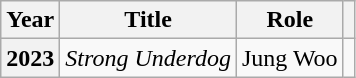<table class="wikitable  plainrowheaders">
<tr>
<th scope="col">Year</th>
<th scope="col">Title</th>
<th scope="col">Role</th>
<th scope="col" class="unsortable"></th>
</tr>
<tr>
<th scope="row">2023</th>
<td><em>Strong Underdog</em></td>
<td>Jung Woo</td>
<td></td>
</tr>
</table>
